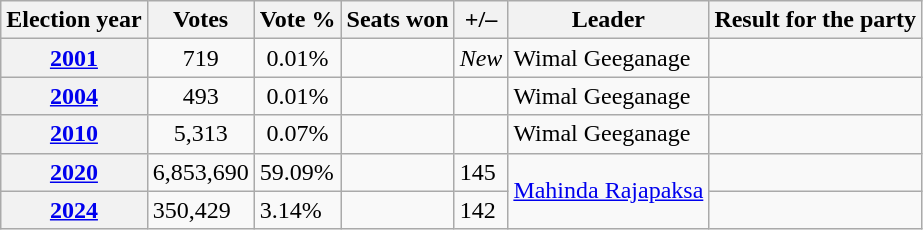<table class="sortable wikitable">
<tr>
<th>Election year</th>
<th>Votes</th>
<th>Vote %</th>
<th>Seats won</th>
<th>+/–</th>
<th>Leader</th>
<th>Result for the party</th>
</tr>
<tr>
<th><a href='#'>2001</a></th>
<td align=center>719</td>
<td align=center>0.01%</td>
<td></td>
<td><em>New</em></td>
<td>Wimal Geeganage</td>
<td></td>
</tr>
<tr>
<th><a href='#'>2004</a></th>
<td align=center>493</td>
<td align=center>0.01%</td>
<td></td>
<td></td>
<td>Wimal Geeganage</td>
<td></td>
</tr>
<tr>
<th><a href='#'>2010</a></th>
<td align=center>5,313</td>
<td align=center>0.07%</td>
<td></td>
<td></td>
<td>Wimal Geeganage</td>
<td></td>
</tr>
<tr>
<th><a href='#'>2020</a></th>
<td>6,853,690</td>
<td>59.09%</td>
<td></td>
<td> 145</td>
<td rowspan=2><a href='#'>Mahinda Rajapaksa</a></td>
<td></td>
</tr>
<tr>
<th><a href='#'>2024</a></th>
<td>350,429</td>
<td>3.14%</td>
<td></td>
<td> 142</td>
<td></td>
</tr>
</table>
